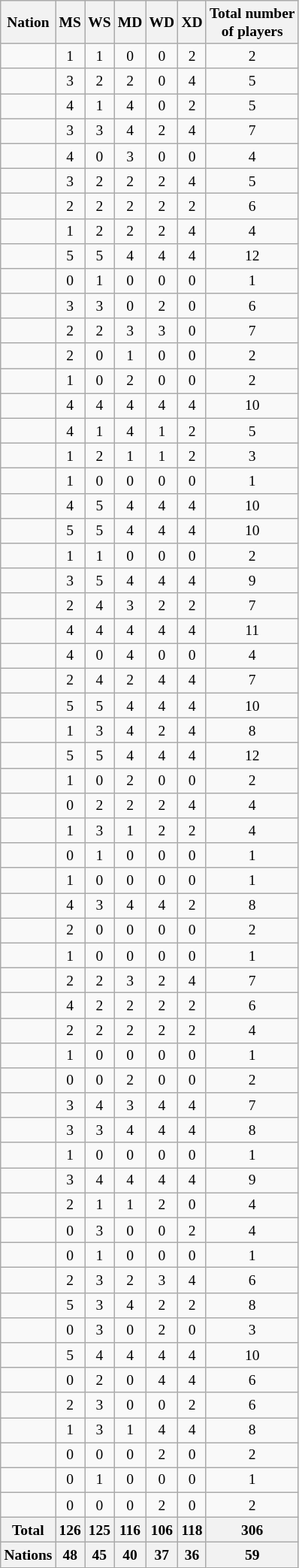<table class="sortable wikitable" style="font-size: small; text-align: center;">
<tr>
<th>Nation</th>
<th>MS</th>
<th>WS</th>
<th>MD</th>
<th>WD</th>
<th>XD</th>
<th>Total number<br>of players</th>
</tr>
<tr>
<td style="text-align: left;"></td>
<td>1</td>
<td>1</td>
<td>0</td>
<td>0</td>
<td>2</td>
<td>2</td>
</tr>
<tr>
<td style="text-align: left;"></td>
<td>3</td>
<td>2</td>
<td>2</td>
<td>0</td>
<td>4</td>
<td>5</td>
</tr>
<tr>
<td style="text-align: left;"></td>
<td>4</td>
<td>1</td>
<td>4</td>
<td>0</td>
<td>2</td>
<td>5</td>
</tr>
<tr>
<td style="text-align: left;"></td>
<td>3</td>
<td>3</td>
<td>4</td>
<td>2</td>
<td>4</td>
<td>7</td>
</tr>
<tr>
<td style="text-align: left;"></td>
<td>4</td>
<td>0</td>
<td>3</td>
<td>0</td>
<td>0</td>
<td>4</td>
</tr>
<tr>
<td style="text-align: left;"></td>
<td>3</td>
<td>2</td>
<td>2</td>
<td>2</td>
<td>4</td>
<td>5</td>
</tr>
<tr>
<td style="text-align: left;"></td>
<td>2</td>
<td>2</td>
<td>2</td>
<td>2</td>
<td>2</td>
<td>6</td>
</tr>
<tr>
<td style="text-align: left;"></td>
<td>1</td>
<td>2</td>
<td>2</td>
<td>2</td>
<td>4</td>
<td>4</td>
</tr>
<tr>
<td style="text-align: left;"></td>
<td>5</td>
<td>5</td>
<td>4</td>
<td>4</td>
<td>4</td>
<td>12</td>
</tr>
<tr>
<td style="text-align: left;"></td>
<td>0</td>
<td>1</td>
<td>0</td>
<td>0</td>
<td>0</td>
<td>1</td>
</tr>
<tr>
<td style="text-align: left;"></td>
<td>3</td>
<td>3</td>
<td>0</td>
<td>2</td>
<td>0</td>
<td>6</td>
</tr>
<tr>
<td style="text-align: left;"></td>
<td>2</td>
<td>2</td>
<td>3</td>
<td>3</td>
<td>0</td>
<td>7</td>
</tr>
<tr>
<td style="text-align: left;"></td>
<td>2</td>
<td>0</td>
<td>1</td>
<td>0</td>
<td>0</td>
<td>2</td>
</tr>
<tr>
<td style="text-align: left;"></td>
<td>1</td>
<td>0</td>
<td>2</td>
<td>0</td>
<td>0</td>
<td>2</td>
</tr>
<tr>
<td style="text-align: left;"></td>
<td>4</td>
<td>4</td>
<td>4</td>
<td>4</td>
<td>4</td>
<td>10</td>
</tr>
<tr>
<td style="text-align: left;"></td>
<td>4</td>
<td>1</td>
<td>4</td>
<td>1</td>
<td>2</td>
<td>5</td>
</tr>
<tr>
<td style="text-align: left;"></td>
<td>1</td>
<td>2</td>
<td>1</td>
<td>1</td>
<td>2</td>
<td>3</td>
</tr>
<tr>
<td style="text-align: left;"></td>
<td>1</td>
<td>0</td>
<td>0</td>
<td>0</td>
<td>0</td>
<td>1</td>
</tr>
<tr>
<td style="text-align: left;"></td>
<td>4</td>
<td>5</td>
<td>4</td>
<td>4</td>
<td>4</td>
<td>10</td>
</tr>
<tr>
<td style="text-align: left;"></td>
<td>5</td>
<td>5</td>
<td>4</td>
<td>4</td>
<td>4</td>
<td>10</td>
</tr>
<tr>
<td style="text-align: left;"></td>
<td>1</td>
<td>1</td>
<td>0</td>
<td>0</td>
<td>0</td>
<td>2</td>
</tr>
<tr>
<td style="text-align: left;"></td>
<td>3</td>
<td>5</td>
<td>4</td>
<td>4</td>
<td>4</td>
<td>9</td>
</tr>
<tr>
<td style="text-align: left;"></td>
<td>2</td>
<td>4</td>
<td>3</td>
<td>2</td>
<td>2</td>
<td>7</td>
</tr>
<tr>
<td style="text-align: left;"></td>
<td>4</td>
<td>4</td>
<td>4</td>
<td>4</td>
<td>4</td>
<td>11</td>
</tr>
<tr>
<td style="text-align: left;"></td>
<td>4</td>
<td>0</td>
<td>4</td>
<td>0</td>
<td>0</td>
<td>4</td>
</tr>
<tr>
<td style="text-align: left;"></td>
<td>2</td>
<td>4</td>
<td>2</td>
<td>4</td>
<td>4</td>
<td>7</td>
</tr>
<tr>
<td style="text-align: left;"></td>
<td>5</td>
<td>5</td>
<td>4</td>
<td>4</td>
<td>4</td>
<td>10</td>
</tr>
<tr>
<td style="text-align: left;"></td>
<td>1</td>
<td>3</td>
<td>4</td>
<td>2</td>
<td>4</td>
<td>8</td>
</tr>
<tr>
<td style="text-align: left;"></td>
<td>5</td>
<td>5</td>
<td>4</td>
<td>4</td>
<td>4</td>
<td>12</td>
</tr>
<tr>
<td style="text-align: left;"></td>
<td>1</td>
<td>0</td>
<td>2</td>
<td>0</td>
<td>0</td>
<td>2</td>
</tr>
<tr>
<td style="text-align: left;"></td>
<td>0</td>
<td>2</td>
<td>2</td>
<td>2</td>
<td>4</td>
<td>4</td>
</tr>
<tr>
<td style="text-align: left;"></td>
<td>1</td>
<td>3</td>
<td>1</td>
<td>2</td>
<td>2</td>
<td>4</td>
</tr>
<tr>
<td style="text-align: left;"></td>
<td>0</td>
<td>1</td>
<td>0</td>
<td>0</td>
<td>0</td>
<td>1</td>
</tr>
<tr>
<td style="text-align: left;"></td>
<td>1</td>
<td>0</td>
<td>0</td>
<td>0</td>
<td>0</td>
<td>1</td>
</tr>
<tr>
<td style="text-align: left;"></td>
<td>4</td>
<td>3</td>
<td>4</td>
<td>4</td>
<td>2</td>
<td>8</td>
</tr>
<tr>
<td style="text-align: left;"></td>
<td>2</td>
<td>0</td>
<td>0</td>
<td>0</td>
<td>0</td>
<td>2</td>
</tr>
<tr>
<td style="text-align: left;"></td>
<td>1</td>
<td>0</td>
<td>0</td>
<td>0</td>
<td>0</td>
<td>1</td>
</tr>
<tr>
<td style="text-align: left;"></td>
<td>2</td>
<td>2</td>
<td>3</td>
<td>2</td>
<td>4</td>
<td>7</td>
</tr>
<tr>
<td style="text-align: left;"></td>
<td>4</td>
<td>2</td>
<td>2</td>
<td>2</td>
<td>2</td>
<td>6</td>
</tr>
<tr>
<td style="text-align: left;"></td>
<td>2</td>
<td>2</td>
<td>2</td>
<td>2</td>
<td>2</td>
<td>4</td>
</tr>
<tr>
<td style="text-align: left;"></td>
<td>1</td>
<td>0</td>
<td>0</td>
<td>0</td>
<td>0</td>
<td>1</td>
</tr>
<tr>
<td style="text-align: left;"></td>
<td>0</td>
<td>0</td>
<td>2</td>
<td>0</td>
<td>0</td>
<td>2</td>
</tr>
<tr>
<td style="text-align: left;"></td>
<td>3</td>
<td>4</td>
<td>3</td>
<td>4</td>
<td>4</td>
<td>7</td>
</tr>
<tr>
<td style="text-align: left;"></td>
<td>3</td>
<td>3</td>
<td>4</td>
<td>4</td>
<td>4</td>
<td>8</td>
</tr>
<tr>
<td style="text-align: left;"></td>
<td>1</td>
<td>0</td>
<td>0</td>
<td>0</td>
<td>0</td>
<td>1</td>
</tr>
<tr>
<td style="text-align: left;"></td>
<td>3</td>
<td>4</td>
<td>4</td>
<td>4</td>
<td>4</td>
<td>9</td>
</tr>
<tr>
<td style="text-align: left;"></td>
<td>2</td>
<td>1</td>
<td>1</td>
<td>2</td>
<td>0</td>
<td>4</td>
</tr>
<tr>
<td style="text-align: left;"></td>
<td>0</td>
<td>3</td>
<td>0</td>
<td>0</td>
<td>2</td>
<td>4</td>
</tr>
<tr>
<td style="text-align: left;"></td>
<td>0</td>
<td>1</td>
<td>0</td>
<td>0</td>
<td>0</td>
<td>1</td>
</tr>
<tr>
<td style="text-align: left;"></td>
<td>2</td>
<td>3</td>
<td>2</td>
<td>3</td>
<td>4</td>
<td>6</td>
</tr>
<tr>
<td style="text-align: left;"></td>
<td>5</td>
<td>3</td>
<td>4</td>
<td>2</td>
<td>2</td>
<td>8</td>
</tr>
<tr>
<td style="text-align: left;"></td>
<td>0</td>
<td>3</td>
<td>0</td>
<td>2</td>
<td>0</td>
<td>3</td>
</tr>
<tr>
<td style="text-align: left;"></td>
<td>5</td>
<td>4</td>
<td>4</td>
<td>4</td>
<td>4</td>
<td>10</td>
</tr>
<tr>
<td style="text-align: left;"></td>
<td>0</td>
<td>2</td>
<td>0</td>
<td>4</td>
<td>4</td>
<td>6</td>
</tr>
<tr>
<td style="text-align: left;"></td>
<td>2</td>
<td>3</td>
<td>0</td>
<td>0</td>
<td>2</td>
<td>6</td>
</tr>
<tr>
<td style="text-align: left;"></td>
<td>1</td>
<td>3</td>
<td>1</td>
<td>4</td>
<td>4</td>
<td>8</td>
</tr>
<tr>
<td style="text-align: left;"></td>
<td>0</td>
<td>0</td>
<td>0</td>
<td>2</td>
<td>0</td>
<td>2</td>
</tr>
<tr>
<td style="text-align: left;"></td>
<td>0</td>
<td>1</td>
<td>0</td>
<td>0</td>
<td>0</td>
<td>1</td>
</tr>
<tr>
<td style="text-align: left;"></td>
<td>0</td>
<td>0</td>
<td>0</td>
<td>2</td>
<td>0</td>
<td>2</td>
</tr>
<tr>
<th>Total</th>
<th>126</th>
<th>125</th>
<th>116</th>
<th>106</th>
<th>118</th>
<th>306</th>
</tr>
<tr>
<th>Nations</th>
<th>48</th>
<th>45</th>
<th>40</th>
<th>37</th>
<th>36</th>
<th>59</th>
</tr>
</table>
